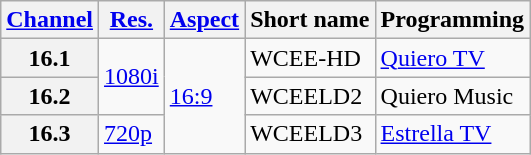<table class="wikitable">
<tr>
<th scope="col"><a href='#'>Channel</a></th>
<th scope="col"><a href='#'>Res.</a></th>
<th scope="col"><a href='#'>Aspect</a></th>
<th scope="col">Short name</th>
<th scope="col">Programming</th>
</tr>
<tr>
<th scope="row">16.1</th>
<td rowspan=2><a href='#'>1080i</a></td>
<td rowspan=3><a href='#'>16:9</a></td>
<td>WCEE-HD</td>
<td><a href='#'>Quiero TV</a></td>
</tr>
<tr>
<th scope="row">16.2</th>
<td>WCEELD2</td>
<td>Quiero Music</td>
</tr>
<tr>
<th scope="row">16.3</th>
<td><a href='#'>720p</a></td>
<td>WCEELD3</td>
<td><a href='#'>Estrella TV</a></td>
</tr>
</table>
